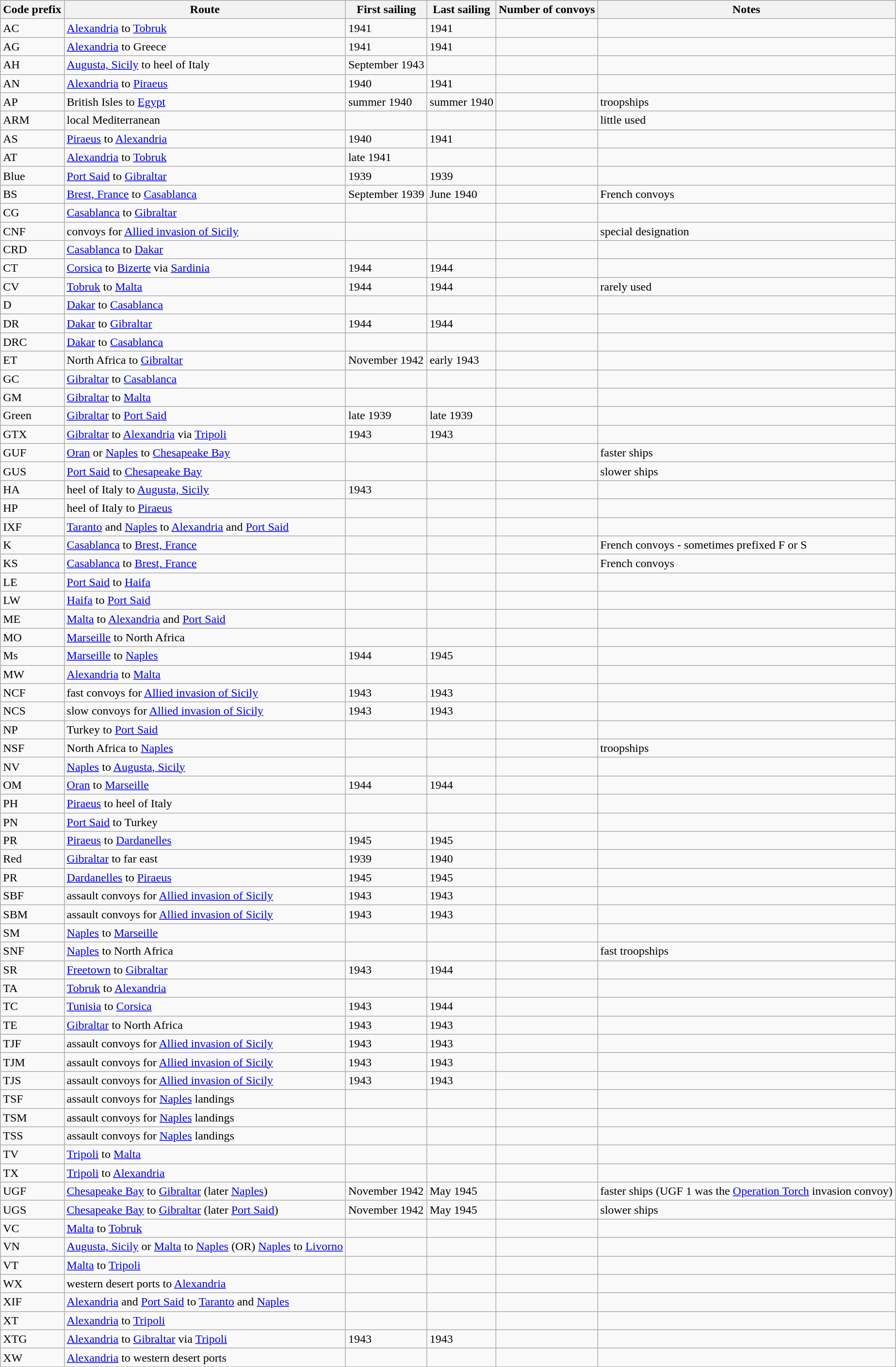<table class="wikitable">
<tr>
<th>Code prefix</th>
<th>Route</th>
<th>First sailing</th>
<th>Last sailing</th>
<th>Number of convoys</th>
<th>Notes</th>
</tr>
<tr>
<td>AC</td>
<td><a href='#'>Alexandria</a> to <a href='#'>Tobruk</a></td>
<td>1941</td>
<td>1941</td>
<td></td>
<td></td>
</tr>
<tr>
<td>AG</td>
<td><a href='#'>Alexandria</a> to Greece</td>
<td>1941</td>
<td>1941</td>
<td></td>
<td></td>
</tr>
<tr>
<td>AH</td>
<td><a href='#'>Augusta, Sicily</a> to heel of Italy</td>
<td>September 1943</td>
<td></td>
<td></td>
<td></td>
</tr>
<tr>
<td>AN</td>
<td><a href='#'>Alexandria</a> to <a href='#'>Piraeus</a></td>
<td>1940</td>
<td>1941</td>
<td></td>
<td></td>
</tr>
<tr>
<td>AP</td>
<td>British Isles to <a href='#'>Egypt</a></td>
<td>summer 1940</td>
<td>summer 1940</td>
<td></td>
<td>troopships</td>
</tr>
<tr>
<td>ARM</td>
<td>local Mediterranean</td>
<td></td>
<td></td>
<td></td>
<td>little used</td>
</tr>
<tr>
<td>AS</td>
<td><a href='#'>Piraeus</a> to <a href='#'>Alexandria</a></td>
<td>1940</td>
<td>1941</td>
<td></td>
<td></td>
</tr>
<tr>
<td>AT</td>
<td><a href='#'>Alexandria</a> to <a href='#'>Tobruk</a></td>
<td>late 1941</td>
<td></td>
<td></td>
<td></td>
</tr>
<tr>
<td>Blue</td>
<td><a href='#'>Port Said</a> to <a href='#'>Gibraltar</a></td>
<td>1939</td>
<td>1939</td>
<td></td>
<td></td>
</tr>
<tr>
<td>BS</td>
<td><a href='#'>Brest, France</a> to <a href='#'>Casablanca</a></td>
<td>September 1939</td>
<td>June 1940</td>
<td></td>
<td>French convoys</td>
</tr>
<tr>
<td>CG</td>
<td><a href='#'>Casablanca</a> to <a href='#'>Gibraltar</a></td>
<td></td>
<td></td>
<td></td>
<td></td>
</tr>
<tr>
<td>CNF</td>
<td>convoys for <a href='#'>Allied invasion of Sicily</a></td>
<td></td>
<td></td>
<td></td>
<td>special designation</td>
</tr>
<tr>
<td>CRD</td>
<td><a href='#'>Casablanca</a> to <a href='#'>Dakar</a></td>
<td></td>
<td></td>
<td></td>
<td></td>
</tr>
<tr>
<td>CT</td>
<td><a href='#'>Corsica</a> to <a href='#'>Bizerte</a> via <a href='#'>Sardinia</a></td>
<td>1944</td>
<td>1944</td>
<td></td>
<td></td>
</tr>
<tr>
<td>CV</td>
<td><a href='#'>Tobruk</a> to <a href='#'>Malta</a></td>
<td>1944</td>
<td>1944</td>
<td></td>
<td>rarely used</td>
</tr>
<tr>
<td>D</td>
<td><a href='#'>Dakar</a> to <a href='#'>Casablanca</a></td>
<td></td>
<td></td>
<td></td>
<td></td>
</tr>
<tr>
<td>DR</td>
<td><a href='#'>Dakar</a> to <a href='#'>Gibraltar</a></td>
<td>1944</td>
<td>1944</td>
<td></td>
<td></td>
</tr>
<tr>
<td>DRC</td>
<td><a href='#'>Dakar</a> to <a href='#'>Casablanca</a></td>
<td></td>
<td></td>
<td></td>
<td></td>
</tr>
<tr>
<td>ET</td>
<td>North Africa to <a href='#'>Gibraltar</a></td>
<td>November 1942</td>
<td>early 1943</td>
<td></td>
<td></td>
</tr>
<tr>
<td>GC</td>
<td><a href='#'>Gibraltar</a> to <a href='#'>Casablanca</a></td>
<td></td>
<td></td>
<td></td>
<td></td>
</tr>
<tr>
<td>GM</td>
<td><a href='#'>Gibraltar</a> to <a href='#'>Malta</a></td>
<td></td>
<td></td>
<td></td>
<td></td>
</tr>
<tr>
<td>Green</td>
<td><a href='#'>Gibraltar</a> to <a href='#'>Port Said</a></td>
<td>late 1939</td>
<td>late 1939</td>
<td></td>
<td></td>
</tr>
<tr>
<td>GTX</td>
<td><a href='#'>Gibraltar</a> to <a href='#'>Alexandria</a> via <a href='#'>Tripoli</a></td>
<td>1943</td>
<td>1943</td>
<td></td>
<td></td>
</tr>
<tr>
<td>GUF</td>
<td><a href='#'>Oran</a> or <a href='#'>Naples</a> to <a href='#'>Chesapeake Bay</a></td>
<td></td>
<td></td>
<td></td>
<td>faster ships</td>
</tr>
<tr>
<td>GUS</td>
<td><a href='#'>Port Said</a> to <a href='#'>Chesapeake Bay</a></td>
<td></td>
<td></td>
<td></td>
<td>slower ships</td>
</tr>
<tr>
<td>HA</td>
<td>heel of Italy to <a href='#'>Augusta, Sicily</a></td>
<td>1943</td>
<td></td>
<td></td>
<td></td>
</tr>
<tr>
<td>HP</td>
<td>heel of Italy to <a href='#'>Piraeus</a></td>
<td></td>
<td></td>
<td></td>
<td></td>
</tr>
<tr>
<td>IXF</td>
<td><a href='#'>Taranto</a> and <a href='#'>Naples</a> to <a href='#'>Alexandria</a> and <a href='#'>Port Said</a></td>
<td></td>
<td></td>
<td></td>
<td></td>
</tr>
<tr>
<td>K</td>
<td><a href='#'>Casablanca</a> to <a href='#'>Brest, France</a></td>
<td></td>
<td></td>
<td></td>
<td>French convoys - sometimes prefixed F or S</td>
</tr>
<tr>
<td>KS</td>
<td><a href='#'>Casablanca</a> to <a href='#'>Brest, France</a></td>
<td></td>
<td></td>
<td></td>
<td>French convoys</td>
</tr>
<tr>
<td>LE</td>
<td><a href='#'>Port Said</a> to <a href='#'>Haifa</a></td>
<td></td>
<td></td>
<td></td>
<td></td>
</tr>
<tr>
<td>LW</td>
<td><a href='#'>Haifa</a> to <a href='#'>Port Said</a></td>
<td></td>
<td></td>
<td></td>
<td></td>
</tr>
<tr>
<td>ME</td>
<td><a href='#'>Malta</a> to <a href='#'>Alexandria</a> and <a href='#'>Port Said</a></td>
<td></td>
<td></td>
<td></td>
<td></td>
</tr>
<tr>
<td>MO</td>
<td><a href='#'>Marseille</a> to North Africa</td>
<td></td>
<td></td>
<td></td>
<td></td>
</tr>
<tr>
<td>Ms</td>
<td><a href='#'>Marseille</a> to <a href='#'>Naples</a></td>
<td>1944</td>
<td>1945</td>
<td></td>
<td></td>
</tr>
<tr>
<td>MW</td>
<td><a href='#'>Alexandria</a> to <a href='#'>Malta</a></td>
<td></td>
<td></td>
<td></td>
<td></td>
</tr>
<tr>
<td>NCF</td>
<td>fast convoys for <a href='#'>Allied invasion of Sicily</a></td>
<td>1943</td>
<td>1943</td>
<td></td>
<td></td>
</tr>
<tr>
<td>NCS</td>
<td>slow convoys for <a href='#'>Allied invasion of Sicily</a></td>
<td>1943</td>
<td>1943</td>
<td></td>
<td></td>
</tr>
<tr>
<td>NP</td>
<td>Turkey to <a href='#'>Port Said</a></td>
<td></td>
<td></td>
<td></td>
<td></td>
</tr>
<tr>
<td>NSF</td>
<td>North Africa to <a href='#'>Naples</a></td>
<td></td>
<td></td>
<td></td>
<td>troopships</td>
</tr>
<tr>
<td>NV</td>
<td><a href='#'>Naples</a> to <a href='#'>Augusta, Sicily</a></td>
<td></td>
<td></td>
<td></td>
<td></td>
</tr>
<tr>
<td>OM</td>
<td><a href='#'>Oran</a> to <a href='#'>Marseille</a></td>
<td>1944</td>
<td>1944</td>
<td></td>
<td></td>
</tr>
<tr>
<td>PH</td>
<td><a href='#'>Piraeus</a> to heel of Italy</td>
<td></td>
<td></td>
<td></td>
<td></td>
</tr>
<tr>
<td>PN</td>
<td><a href='#'>Port Said</a> to Turkey</td>
<td></td>
<td></td>
<td></td>
<td></td>
</tr>
<tr>
<td>PR</td>
<td><a href='#'>Piraeus</a> to <a href='#'>Dardanelles</a></td>
<td>1945</td>
<td>1945</td>
<td></td>
<td></td>
</tr>
<tr>
<td>Red</td>
<td><a href='#'>Gibraltar</a> to far east</td>
<td>1939</td>
<td>1940</td>
<td></td>
<td></td>
</tr>
<tr>
<td>PR</td>
<td><a href='#'>Dardanelles</a> to <a href='#'>Piraeus</a></td>
<td>1945</td>
<td>1945</td>
<td></td>
<td></td>
</tr>
<tr>
<td>SBF</td>
<td>assault convoys for <a href='#'>Allied invasion of Sicily</a></td>
<td>1943</td>
<td>1943</td>
<td></td>
<td></td>
</tr>
<tr>
<td>SBM</td>
<td>assault convoys for <a href='#'>Allied invasion of Sicily</a></td>
<td>1943</td>
<td>1943</td>
<td></td>
<td></td>
</tr>
<tr>
<td>SM</td>
<td><a href='#'>Naples</a> to <a href='#'>Marseille</a></td>
<td></td>
<td></td>
<td></td>
<td></td>
</tr>
<tr>
<td>SNF</td>
<td><a href='#'>Naples</a> to North Africa</td>
<td></td>
<td></td>
<td></td>
<td>fast troopships</td>
</tr>
<tr>
<td>SR</td>
<td><a href='#'>Freetown</a> to <a href='#'>Gibraltar</a></td>
<td>1943</td>
<td>1944</td>
<td></td>
<td></td>
</tr>
<tr>
<td>TA</td>
<td><a href='#'>Tobruk</a> to <a href='#'>Alexandria</a></td>
<td></td>
<td></td>
<td></td>
<td></td>
</tr>
<tr>
<td>TC</td>
<td><a href='#'>Tunisia</a> to <a href='#'>Corsica</a></td>
<td>1943</td>
<td>1944</td>
<td></td>
<td></td>
</tr>
<tr>
<td>TE</td>
<td><a href='#'>Gibraltar</a> to North Africa</td>
<td>1943</td>
<td>1943</td>
<td></td>
<td></td>
</tr>
<tr>
<td>TJF</td>
<td>assault convoys for <a href='#'>Allied invasion of Sicily</a></td>
<td>1943</td>
<td>1943</td>
<td></td>
<td></td>
</tr>
<tr>
<td>TJM</td>
<td>assault convoys for <a href='#'>Allied invasion of Sicily</a></td>
<td>1943</td>
<td>1943</td>
<td></td>
<td></td>
</tr>
<tr>
<td>TJS</td>
<td>assault convoys for <a href='#'>Allied invasion of Sicily</a></td>
<td>1943</td>
<td>1943</td>
<td></td>
</tr>
<tr>
<td>TSF</td>
<td>assault convoys for <a href='#'>Naples</a> landings</td>
<td></td>
<td></td>
<td></td>
<td></td>
</tr>
<tr>
<td>TSM</td>
<td>assault convoys for <a href='#'>Naples</a> landings</td>
<td></td>
<td></td>
<td></td>
<td></td>
</tr>
<tr>
<td>TSS</td>
<td>assault convoys for <a href='#'>Naples</a> landings</td>
<td></td>
<td></td>
<td></td>
<td></td>
</tr>
<tr>
<td>TV</td>
<td><a href='#'>Tripoli</a> to <a href='#'>Malta</a></td>
<td></td>
<td></td>
<td></td>
<td></td>
</tr>
<tr>
<td>TX</td>
<td><a href='#'>Tripoli</a> to <a href='#'>Alexandria</a></td>
<td></td>
<td></td>
<td></td>
<td></td>
</tr>
<tr>
<td>UGF</td>
<td><a href='#'>Chesapeake Bay</a> to <a href='#'>Gibraltar</a> (later <a href='#'>Naples</a>)</td>
<td>November 1942</td>
<td>May 1945</td>
<td></td>
<td>faster ships (UGF 1 was the <a href='#'>Operation Torch</a> invasion convoy)</td>
</tr>
<tr>
<td>UGS</td>
<td><a href='#'>Chesapeake Bay</a> to <a href='#'>Gibraltar</a> (later <a href='#'>Port Said</a>)</td>
<td>November 1942</td>
<td>May 1945</td>
<td></td>
<td>slower ships</td>
</tr>
<tr>
<td>VC</td>
<td><a href='#'>Malta</a> to <a href='#'>Tobruk</a></td>
<td></td>
<td></td>
<td></td>
<td></td>
</tr>
<tr>
<td>VN</td>
<td><a href='#'>Augusta, Sicily</a> or <a href='#'>Malta</a> to <a href='#'>Naples</a> (OR) <a href='#'>Naples</a> to <a href='#'>Livorno</a></td>
<td></td>
<td></td>
<td></td>
<td></td>
</tr>
<tr>
<td>VT</td>
<td><a href='#'>Malta</a> to <a href='#'>Tripoli</a></td>
<td></td>
<td></td>
<td></td>
<td></td>
</tr>
<tr>
<td>WX</td>
<td>western desert ports to <a href='#'>Alexandria</a></td>
<td></td>
<td></td>
<td></td>
<td></td>
</tr>
<tr>
<td>XIF</td>
<td><a href='#'>Alexandria</a> and <a href='#'>Port Said</a> to <a href='#'>Taranto</a> and <a href='#'>Naples</a></td>
<td></td>
<td></td>
<td></td>
<td></td>
</tr>
<tr>
<td>XT</td>
<td><a href='#'>Alexandria</a> to <a href='#'>Tripoli</a></td>
<td></td>
<td></td>
<td></td>
<td></td>
</tr>
<tr>
<td>XTG</td>
<td><a href='#'>Alexandria</a> to <a href='#'>Gibraltar</a> via <a href='#'>Tripoli</a></td>
<td>1943</td>
<td>1943</td>
<td></td>
<td></td>
</tr>
<tr>
<td>XW</td>
<td><a href='#'>Alexandria</a> to western desert ports</td>
<td></td>
<td></td>
<td></td>
<td></td>
</tr>
</table>
